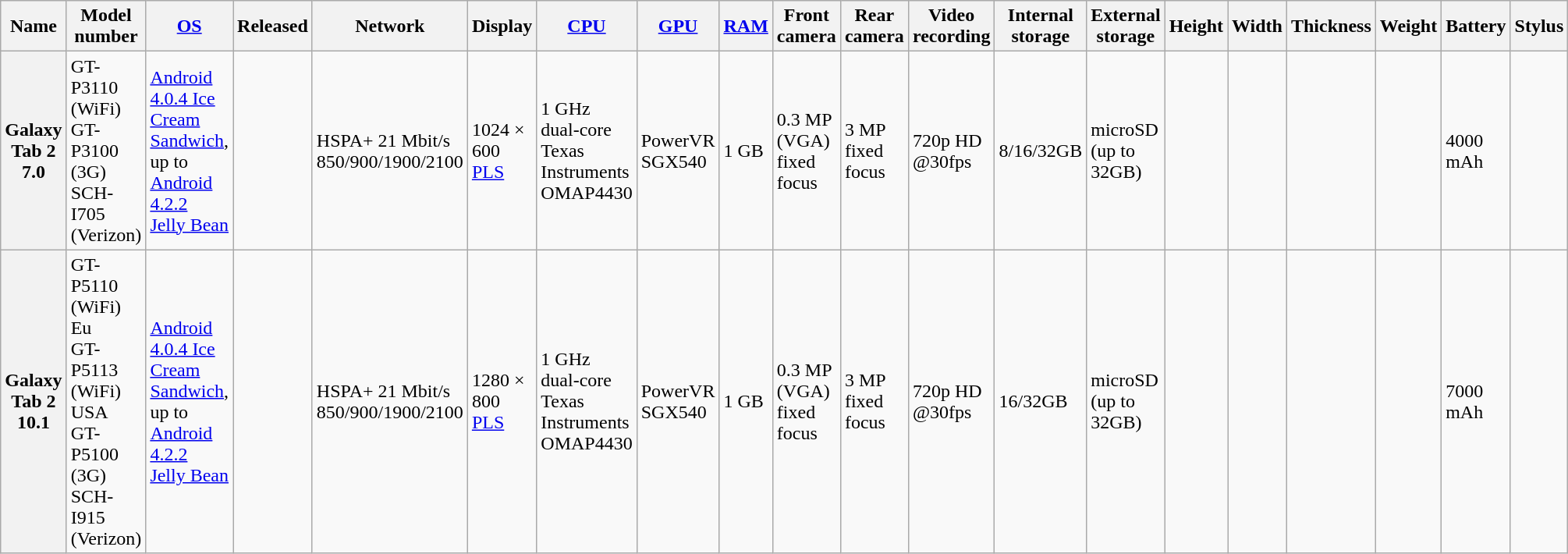<table class="wikitable sortable mw-collapsible mw-collapsed">
<tr>
<th>Name</th>
<th>Model number</th>
<th><a href='#'>OS</a></th>
<th>Released</th>
<th>Network</th>
<th>Display</th>
<th><a href='#'>CPU</a></th>
<th><a href='#'>GPU</a></th>
<th><a href='#'>RAM</a></th>
<th>Front camera</th>
<th>Rear camera</th>
<th>Video recording</th>
<th>Internal storage</th>
<th>External storage</th>
<th>Height</th>
<th>Width</th>
<th>Thickness</th>
<th>Weight</th>
<th>Battery</th>
<th>Stylus</th>
</tr>
<tr>
<th>Galaxy Tab 2 7.0</th>
<td>GT-P3110 (WiFi)<br>GT-P3100 (3G)<br>SCH-I705 (Verizon)</td>
<td><a href='#'>Android 4.0.4 Ice Cream Sandwich</a>, up to <a href='#'>Android 4.2.2<br>Jelly Bean</a></td>
<td></td>
<td>HSPA+ 21 Mbit/s 850/900/1900/2100</td>
<td>1024 × 600 <a href='#'>PLS</a></td>
<td>1 GHz dual-core Texas Instruments OMAP4430</td>
<td>PowerVR SGX540</td>
<td>1 GB</td>
<td>0.3 MP (VGA) fixed focus</td>
<td>3 MP fixed focus</td>
<td>720p HD @30fps</td>
<td>8/16/32GB</td>
<td>microSD (up to 32GB)</td>
<td></td>
<td></td>
<td></td>
<td></td>
<td>4000 mAh</td>
<td></td>
</tr>
<tr>
<th>Galaxy Tab 2 10.1</th>
<td>GT-P5110 (WiFi) Eu<br>GT-P5113 (WiFi) USA<br>GT-P5100 (3G)<br>SCH-I915 (Verizon)</td>
<td><a href='#'>Android 4.0.4 Ice Cream Sandwich</a>, up to <a href='#'>Android 4.2.2<br>Jelly Bean</a></td>
<td></td>
<td>HSPA+ 21 Mbit/s 850/900/1900/2100</td>
<td>1280 × 800 <a href='#'>PLS</a></td>
<td>1 GHz dual-core Texas Instruments OMAP4430</td>
<td>PowerVR SGX540</td>
<td>1 GB</td>
<td>0.3 MP (VGA) fixed focus</td>
<td>3 MP fixed focus</td>
<td>720p HD @30fps</td>
<td>16/32GB</td>
<td>microSD (up to 32GB)</td>
<td></td>
<td></td>
<td></td>
<td></td>
<td>7000 mAh</td>
<td></td>
</tr>
</table>
